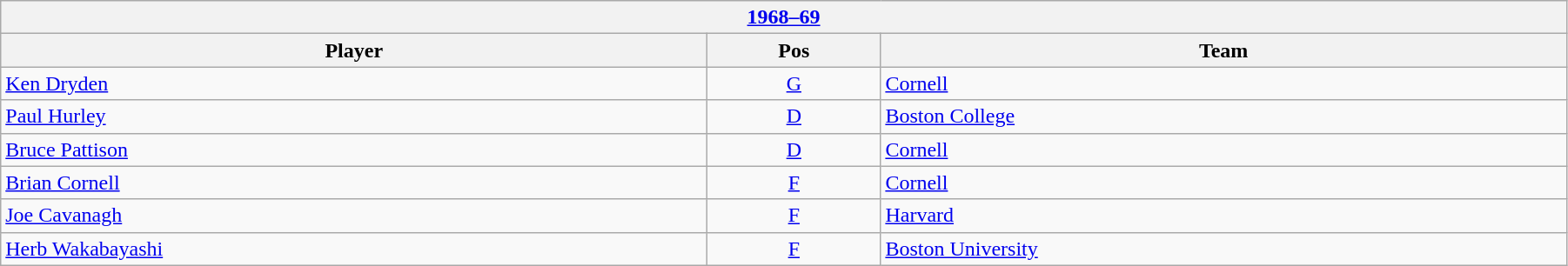<table class="wikitable" width=95%>
<tr>
<th colspan=3><a href='#'>1968–69</a></th>
</tr>
<tr>
<th>Player</th>
<th>Pos</th>
<th>Team</th>
</tr>
<tr>
<td><a href='#'>Ken Dryden</a></td>
<td align=center><a href='#'>G</a></td>
<td><a href='#'>Cornell</a></td>
</tr>
<tr>
<td><a href='#'>Paul Hurley</a></td>
<td align=center><a href='#'>D</a></td>
<td><a href='#'>Boston College</a></td>
</tr>
<tr>
<td><a href='#'>Bruce Pattison</a></td>
<td align=center><a href='#'>D</a></td>
<td><a href='#'>Cornell</a></td>
</tr>
<tr>
<td><a href='#'>Brian Cornell</a></td>
<td align=center><a href='#'>F</a></td>
<td><a href='#'>Cornell</a></td>
</tr>
<tr>
<td><a href='#'>Joe Cavanagh</a></td>
<td align=center><a href='#'>F</a></td>
<td><a href='#'>Harvard</a></td>
</tr>
<tr>
<td><a href='#'>Herb Wakabayashi</a></td>
<td align=center><a href='#'>F</a></td>
<td><a href='#'>Boston University</a></td>
</tr>
</table>
